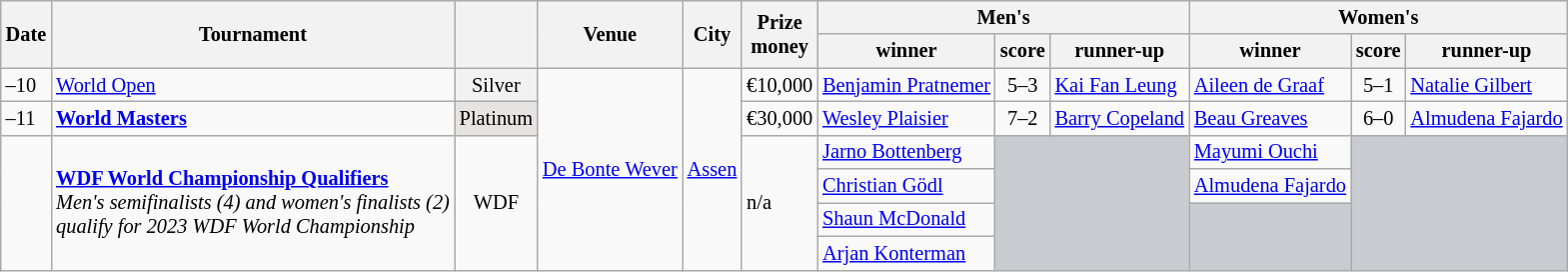<table class="wikitable sortable" style="font-size: 85%">
<tr>
<th class=unsortable rowspan="2">Date</th>
<th rowspan="2">Tournament</th>
<th rowspan="2"></th>
<th rowspan="2">Venue</th>
<th rowspan="2">City</th>
<th rowspan="2" class=unsortable>Prize<br>money</th>
<th colspan="3">Men's</th>
<th colspan="3">Women's</th>
</tr>
<tr>
<th>winner</th>
<th class=unsortable>score</th>
<th>runner-up</th>
<th>winner</th>
<th class=unsortable>score</th>
<th>runner-up</th>
</tr>
<tr>
<td>–10</td>
<td><a href='#'>World Open</a></td>
<td bgcolor="f2f2f2" align="center">Silver</td>
<td rowspan=6><a href='#'>De Bonte Wever</a></td>
<td rowspan=6> <a href='#'>Assen</a></td>
<td>€10,000</td>
<td> <a href='#'>Benjamin Pratnemer</a></td>
<td align="center">5–3</td>
<td> <a href='#'>Kai Fan Leung</a></td>
<td> <a href='#'>Aileen de Graaf</a></td>
<td align="center">5–1</td>
<td> <a href='#'>Natalie Gilbert</a></td>
</tr>
<tr>
<td>–11</td>
<td><strong><a href='#'>World Masters</a></strong></td>
<td bgcolor="E5E4E2" align="center">Platinum</td>
<td>€30,000</td>
<td> <a href='#'>Wesley Plaisier</a></td>
<td align="center">7–2</td>
<td> <a href='#'>Barry Copeland</a></td>
<td> <a href='#'>Beau Greaves</a></td>
<td align="center">6–0</td>
<td> <a href='#'>Almudena Fajardo</a></td>
</tr>
<tr>
<td rowspan=4></td>
<td rowspan=4><strong><a href='#'>WDF World Championship Qualifiers</a></strong><br><em>Men's semifinalists (4) and women's finalists (2)<br>qualify for 2023 WDF World Championship</em></td>
<td rowspan=4 align="center">WDF</td>
<td rowspan=4>n/a</td>
<td> <a href='#'>Jarno Bottenberg</a></td>
<td rowspan=4 colspan=2 align="center" style="background:#c8ccd1"></td>
<td> <a href='#'>Mayumi Ouchi</a></td>
<td rowspan=4 colspan=2 align="center" style="background:#c8ccd1"></td>
</tr>
<tr>
<td> <a href='#'>Christian Gödl</a></td>
<td> <a href='#'>Almudena Fajardo</a></td>
</tr>
<tr>
<td> <a href='#'>Shaun McDonald</a></td>
<td rowspan=2 colspan=2 align="center" style="background:#c8ccd1"></td>
</tr>
<tr>
<td> <a href='#'>Arjan Konterman</a></td>
</tr>
</table>
